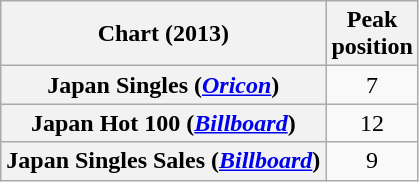<table class="wikitable plainrowheaders sortable" style="text-align:center;">
<tr>
<th>Chart (2013)</th>
<th>Peak<br>position</th>
</tr>
<tr>
<th scope="row">Japan Singles (<em><a href='#'>Oricon</a></em>)</th>
<td>7</td>
</tr>
<tr>
<th scope="row">Japan Hot 100 (<em><a href='#'>Billboard</a></em>)</th>
<td>12</td>
</tr>
<tr>
<th scope="row">Japan Singles Sales (<a href='#'><em>Billboard</em></a>)</th>
<td>9</td>
</tr>
</table>
